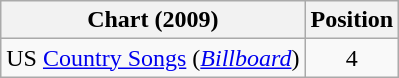<table class="wikitable sortable">
<tr>
<th scope="col">Chart (2009)</th>
<th scope="col">Position</th>
</tr>
<tr>
<td>US <a href='#'>Country Songs</a> (<em><a href='#'>Billboard</a></em>)</td>
<td align="center">4</td>
</tr>
</table>
